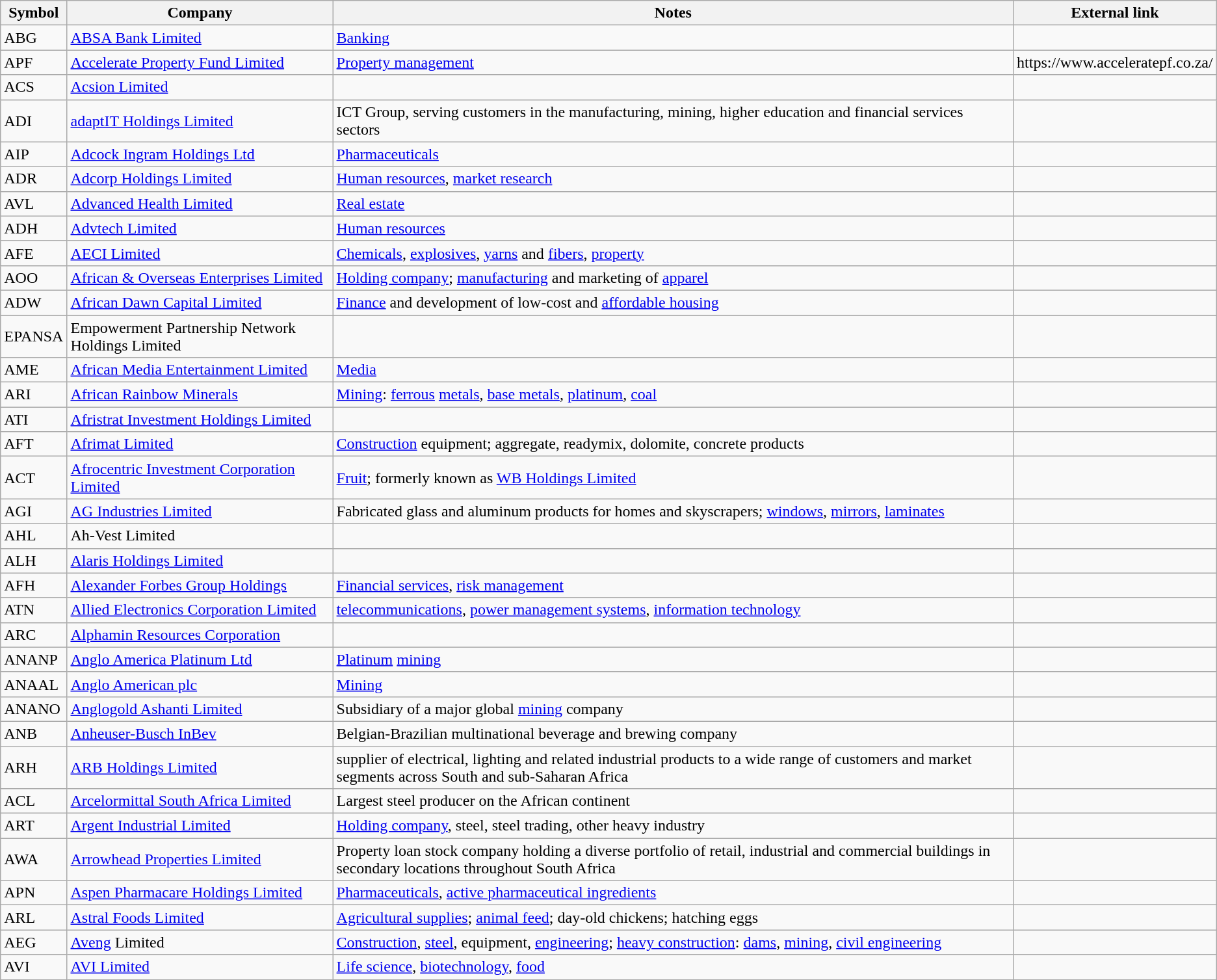<table class="wikitable sortable">
<tr>
<th>Symbol</th>
<th>Company</th>
<th>Notes</th>
<th>External link</th>
</tr>
<tr>
<td>ABG</td>
<td><a href='#'>ABSA Bank Limited</a></td>
<td><a href='#'>Banking</a></td>
<td></td>
</tr>
<tr>
<td>APF</td>
<td><a href='#'>Accelerate Property Fund Limited</a></td>
<td><a href='#'>Property management</a></td>
<td>https://www.acceleratepf.co.za/</td>
</tr>
<tr>
<td>ACS</td>
<td><a href='#'>Acsion Limited</a></td>
<td></td>
<td></td>
</tr>
<tr>
<td>ADI</td>
<td><a href='#'>adaptIT Holdings Limited</a></td>
<td>ICT Group, serving customers in the manufacturing, mining, higher education and financial services sectors</td>
<td></td>
</tr>
<tr>
<td>AIP</td>
<td><a href='#'>Adcock Ingram Holdings Ltd</a></td>
<td><a href='#'>Pharmaceuticals</a></td>
<td></td>
</tr>
<tr>
<td>ADR</td>
<td><a href='#'>Adcorp Holdings Limited</a></td>
<td><a href='#'>Human resources</a>, <a href='#'>market research</a></td>
<td></td>
</tr>
<tr>
<td>AVL</td>
<td><a href='#'>Advanced Health Limited</a></td>
<td><a href='#'>Real estate</a></td>
<td></td>
</tr>
<tr>
<td>ADH</td>
<td><a href='#'>Advtech Limited</a></td>
<td><a href='#'>Human resources</a></td>
<td></td>
</tr>
<tr>
<td>AFE</td>
<td><a href='#'>AECI Limited</a></td>
<td><a href='#'>Chemicals</a>, <a href='#'>explosives</a>, <a href='#'>yarns</a> and <a href='#'>fibers</a>, <a href='#'>property</a></td>
<td> </td>
</tr>
<tr>
<td>AOO</td>
<td><a href='#'>African & Overseas Enterprises Limited</a></td>
<td><a href='#'>Holding company</a>; <a href='#'>manufacturing</a> and marketing of <a href='#'>apparel</a></td>
<td></td>
</tr>
<tr>
<td>ADW</td>
<td><a href='#'>African Dawn Capital Limited</a></td>
<td><a href='#'>Finance</a> and development of low-cost and <a href='#'>affordable housing</a></td>
<td></td>
</tr>
<tr>
<td>EPANSA</td>
<td>Empowerment Partnership Network Holdings Limited</td>
<td></td>
<td></td>
</tr>
<tr>
<td>AME</td>
<td><a href='#'>African Media Entertainment Limited</a></td>
<td><a href='#'>Media</a></td>
<td></td>
</tr>
<tr>
<td>ARI</td>
<td><a href='#'>African Rainbow Minerals</a></td>
<td><a href='#'>Mining</a>: <a href='#'>ferrous</a> <a href='#'>metals</a>, <a href='#'>base metals</a>, <a href='#'>platinum</a>, <a href='#'>coal</a></td>
<td></td>
</tr>
<tr>
<td>ATI</td>
<td><a href='#'>Afristrat Investment Holdings Limited</a></td>
<td></td>
<td></td>
</tr>
<tr>
<td>AFT</td>
<td><a href='#'>Afrimat Limited</a></td>
<td><a href='#'>Construction</a> equipment; aggregate, readymix, dolomite, concrete products</td>
<td></td>
</tr>
<tr>
<td>ACT</td>
<td><a href='#'>Afrocentric Investment Corporation Limited</a></td>
<td><a href='#'>Fruit</a>; formerly known as <a href='#'>WB Holdings Limited</a></td>
<td></td>
</tr>
<tr>
<td>AGI</td>
<td><a href='#'>AG Industries Limited</a></td>
<td>Fabricated glass and aluminum products for homes and skyscrapers; <a href='#'>windows</a>, <a href='#'>mirrors</a>, <a href='#'>laminates</a></td>
<td></td>
</tr>
<tr>
<td>AHL</td>
<td>Ah-Vest Limited</td>
<td></td>
<td></td>
</tr>
<tr>
<td>ALH</td>
<td><a href='#'>Alaris Holdings Limited</a></td>
<td></td>
<td></td>
</tr>
<tr>
<td>AFH</td>
<td><a href='#'>Alexander Forbes Group Holdings</a></td>
<td><a href='#'>Financial services</a>, <a href='#'>risk management</a></td>
<td></td>
</tr>
<tr>
<td>ATN</td>
<td><a href='#'>Allied Electronics Corporation Limited</a></td>
<td><a href='#'>telecommunications</a>, <a href='#'>power management systems</a>, <a href='#'>information technology</a></td>
<td></td>
</tr>
<tr>
<td>ARC</td>
<td><a href='#'>Alphamin Resources Corporation</a></td>
<td></td>
<td></td>
</tr>
<tr>
<td>ANANP</td>
<td><a href='#'>Anglo America Platinum Ltd</a></td>
<td><a href='#'>Platinum</a> <a href='#'>mining</a></td>
<td></td>
</tr>
<tr>
<td>ANAAL</td>
<td><a href='#'>Anglo American plc</a></td>
<td><a href='#'>Mining</a></td>
<td></td>
</tr>
<tr>
<td>ANANO</td>
<td><a href='#'>Anglogold Ashanti Limited</a></td>
<td>Subsidiary of a major global <a href='#'>mining</a> company</td>
<td></td>
</tr>
<tr>
<td>ANB</td>
<td><a href='#'>Anheuser-Busch InBev</a></td>
<td>Belgian-Brazilian multinational beverage and brewing company</td>
<td></td>
</tr>
<tr>
<td>ARH</td>
<td><a href='#'>ARB Holdings Limited</a></td>
<td>supplier of electrical, lighting and related industrial products to a wide range of customers and market segments across South and sub-Saharan Africa</td>
<td></td>
</tr>
<tr>
<td>ACL</td>
<td><a href='#'>Arcelormittal South Africa Limited</a></td>
<td>Largest steel producer on the African continent</td>
<td></td>
</tr>
<tr>
<td>ART</td>
<td><a href='#'>Argent Industrial Limited</a></td>
<td><a href='#'>Holding company</a>, steel, steel trading, other heavy industry</td>
<td></td>
</tr>
<tr>
<td>AWA</td>
<td><a href='#'>Arrowhead Properties Limited</a></td>
<td>Property loan stock company holding a diverse portfolio of retail, industrial and commercial buildings in secondary locations throughout South Africa</td>
<td></td>
</tr>
<tr>
<td>APN</td>
<td><a href='#'>Aspen Pharmacare Holdings Limited</a></td>
<td><a href='#'>Pharmaceuticals</a>, <a href='#'>active pharmaceutical ingredients</a></td>
<td></td>
</tr>
<tr>
<td>ARL</td>
<td><a href='#'>Astral Foods Limited</a></td>
<td><a href='#'>Agricultural supplies</a>; <a href='#'>animal feed</a>; day-old chickens; hatching eggs</td>
<td></td>
</tr>
<tr>
<td>AEG</td>
<td><a href='#'>Aveng</a> Limited</td>
<td><a href='#'>Construction</a>, <a href='#'>steel</a>, equipment, <a href='#'>engineering</a>; <a href='#'>heavy construction</a>: <a href='#'>dams</a>, <a href='#'>mining</a>, <a href='#'>civil engineering</a></td>
<td></td>
</tr>
<tr>
<td>AVI</td>
<td><a href='#'>AVI Limited</a></td>
<td><a href='#'>Life science</a>, <a href='#'>biotechnology</a>, <a href='#'>food</a></td>
<td></td>
</tr>
</table>
